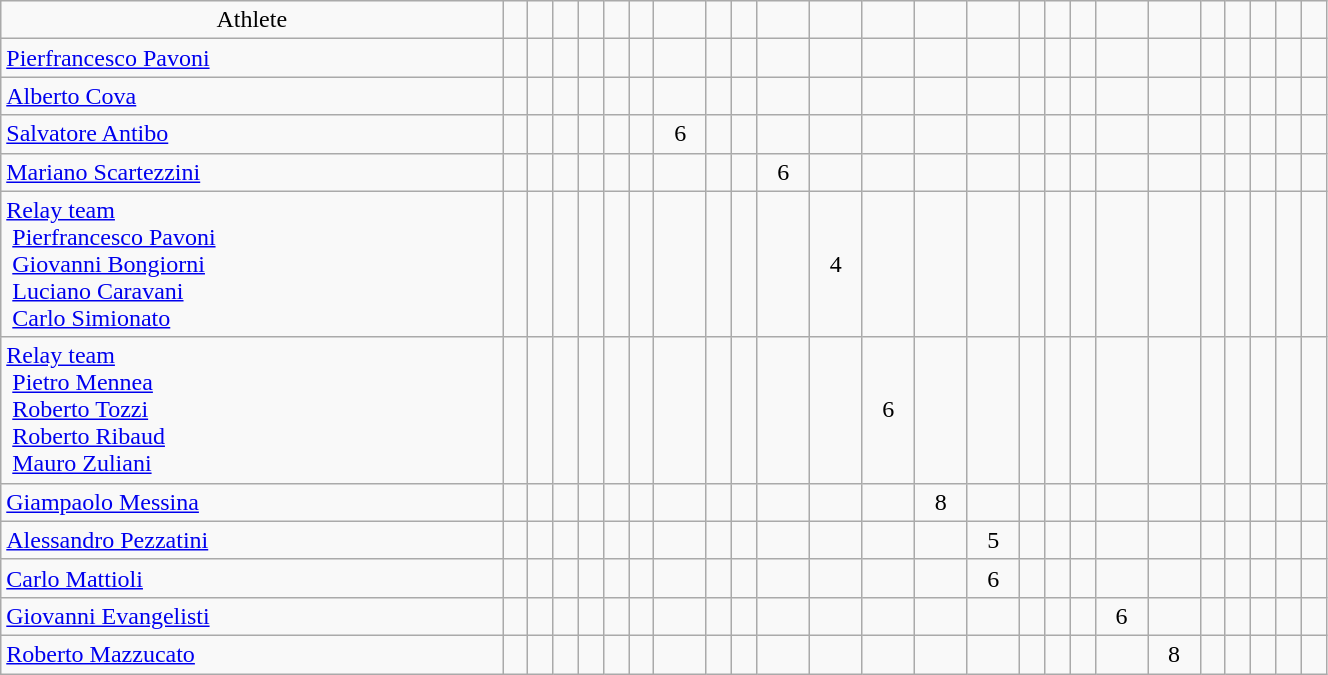<table class="wikitable" style="text-align: center; font-size:100%" width="70%">
<tr>
<td>Athlete</td>
<td></td>
<td></td>
<td></td>
<td></td>
<td></td>
<td></td>
<td></td>
<td></td>
<td></td>
<td></td>
<td></td>
<td></td>
<td></td>
<td></td>
<td></td>
<td></td>
<td></td>
<td></td>
<td></td>
<td></td>
<td></td>
<td></td>
<td></td>
<td></td>
</tr>
<tr>
<td align=left><a href='#'>Pierfrancesco Pavoni</a></td>
<td></td>
<td></td>
<td></td>
<td></td>
<td></td>
<td></td>
<td></td>
<td></td>
<td></td>
<td></td>
<td></td>
<td></td>
<td></td>
<td></td>
<td></td>
<td></td>
<td></td>
<td></td>
<td></td>
<td></td>
<td></td>
<td></td>
<td></td>
<td></td>
</tr>
<tr>
<td align=left><a href='#'>Alberto Cova</a></td>
<td></td>
<td></td>
<td></td>
<td></td>
<td></td>
<td></td>
<td></td>
<td></td>
<td></td>
<td></td>
<td></td>
<td></td>
<td></td>
<td></td>
<td></td>
<td></td>
<td></td>
<td></td>
<td></td>
<td></td>
<td></td>
<td></td>
<td></td>
<td></td>
</tr>
<tr>
<td align=left><a href='#'>Salvatore Antibo</a></td>
<td></td>
<td></td>
<td></td>
<td></td>
<td></td>
<td></td>
<td>6</td>
<td></td>
<td></td>
<td></td>
<td></td>
<td></td>
<td></td>
<td></td>
<td></td>
<td></td>
<td></td>
<td></td>
<td></td>
<td></td>
<td></td>
<td></td>
<td></td>
<td></td>
</tr>
<tr>
<td align=left><a href='#'>Mariano Scartezzini</a></td>
<td></td>
<td></td>
<td></td>
<td></td>
<td></td>
<td></td>
<td></td>
<td></td>
<td></td>
<td>6</td>
<td></td>
<td></td>
<td></td>
<td></td>
<td></td>
<td></td>
<td></td>
<td></td>
<td></td>
<td></td>
<td></td>
<td></td>
<td></td>
<td></td>
</tr>
<tr>
<td align=left><a href='#'>Relay team</a><br> <a href='#'>Pierfrancesco Pavoni</a><br> <a href='#'>Giovanni Bongiorni</a><br> <a href='#'>Luciano Caravani</a><br> <a href='#'>Carlo Simionato</a></td>
<td></td>
<td></td>
<td></td>
<td></td>
<td></td>
<td></td>
<td></td>
<td></td>
<td></td>
<td></td>
<td>4</td>
<td></td>
<td></td>
<td></td>
<td></td>
<td></td>
<td></td>
<td></td>
<td></td>
<td></td>
<td></td>
<td></td>
<td></td>
<td></td>
</tr>
<tr>
<td align=left><a href='#'>Relay team</a><br> <a href='#'>Pietro Mennea</a><br> <a href='#'>Roberto Tozzi</a><br> <a href='#'>Roberto Ribaud</a><br> <a href='#'>Mauro Zuliani</a></td>
<td></td>
<td></td>
<td></td>
<td></td>
<td></td>
<td></td>
<td></td>
<td></td>
<td></td>
<td></td>
<td></td>
<td>6</td>
<td></td>
<td></td>
<td></td>
<td></td>
<td></td>
<td></td>
<td></td>
<td></td>
<td></td>
<td></td>
<td></td>
<td></td>
</tr>
<tr>
<td align=left><a href='#'>Giampaolo Messina</a></td>
<td></td>
<td></td>
<td></td>
<td></td>
<td></td>
<td></td>
<td></td>
<td></td>
<td></td>
<td></td>
<td></td>
<td></td>
<td>8</td>
<td></td>
<td></td>
<td></td>
<td></td>
<td></td>
<td></td>
<td></td>
<td></td>
<td></td>
<td></td>
<td></td>
</tr>
<tr>
<td align=left><a href='#'>Alessandro Pezzatini</a></td>
<td></td>
<td></td>
<td></td>
<td></td>
<td></td>
<td></td>
<td></td>
<td></td>
<td></td>
<td></td>
<td></td>
<td></td>
<td></td>
<td>5</td>
<td></td>
<td></td>
<td></td>
<td></td>
<td></td>
<td></td>
<td></td>
<td></td>
<td></td>
<td></td>
</tr>
<tr>
<td align=left><a href='#'>Carlo Mattioli</a></td>
<td></td>
<td></td>
<td></td>
<td></td>
<td></td>
<td></td>
<td></td>
<td></td>
<td></td>
<td></td>
<td></td>
<td></td>
<td></td>
<td>6</td>
<td></td>
<td></td>
<td></td>
<td></td>
<td></td>
<td></td>
<td></td>
<td></td>
<td></td>
<td></td>
</tr>
<tr>
<td align=left><a href='#'>Giovanni Evangelisti</a></td>
<td></td>
<td></td>
<td></td>
<td></td>
<td></td>
<td></td>
<td></td>
<td></td>
<td></td>
<td></td>
<td></td>
<td></td>
<td></td>
<td></td>
<td></td>
<td></td>
<td></td>
<td>6</td>
<td></td>
<td></td>
<td></td>
<td></td>
<td></td>
<td></td>
</tr>
<tr>
<td align=left><a href='#'>Roberto Mazzucato</a></td>
<td></td>
<td></td>
<td></td>
<td></td>
<td></td>
<td></td>
<td></td>
<td></td>
<td></td>
<td></td>
<td></td>
<td></td>
<td></td>
<td></td>
<td></td>
<td></td>
<td></td>
<td></td>
<td>8</td>
<td></td>
<td></td>
<td></td>
<td></td>
<td></td>
</tr>
</table>
